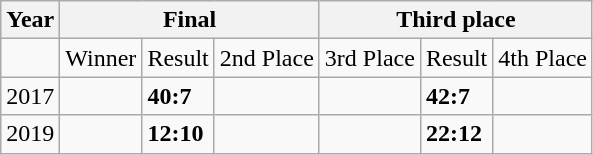<table class="wikitable">
<tr>
<th>Year</th>
<th colspan="3">Final</th>
<th colspan="3">Third place</th>
</tr>
<tr>
<td></td>
<td>Winner</td>
<td>Result</td>
<td>2nd Place</td>
<td>3rd Place</td>
<td>Result</td>
<td>4th Place</td>
</tr>
<tr>
<td>2017</td>
<td></td>
<td><strong>40:7</strong></td>
<td></td>
<td></td>
<td><strong>42:7</strong></td>
<td></td>
</tr>
<tr>
<td>2019</td>
<td></td>
<td><strong>12:10</strong></td>
<td></td>
<td></td>
<td><strong>22:12</strong></td>
<td></td>
</tr>
</table>
